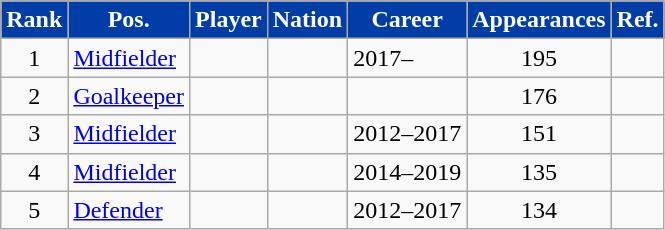<table class="wikitable sortable" style="text-align:center;">
<tr>
<th style="background:#003DA6; color:white;" scope="col">Rank</th>
<th style="background:#003DA6; color:white;" scope="col">Pos.</th>
<th style="background:#003DA6; color:white;" scope="col">Player</th>
<th style="background:#003DA6; color:white;" scope="col">Nation</th>
<th style="background:#003DA6; color:white;" scope="col">Career</th>
<th style="background:#003DA6; color:white;" scope="col">Appearances</th>
<th style="background:#003DA6; color:white;" scope="col">Ref.</th>
</tr>
<tr>
<td>1</td>
<td align="left"><a href='#'>Midfielder</a></td>
<td align="left"><strong></strong></td>
<td align="left"></td>
<td align="left">2017–</td>
<td>195</td>
<td></td>
</tr>
<tr>
<td>2</td>
<td align="left"><a href='#'>Goalkeeper</a></td>
<td align="left"></td>
<td align="left"></td>
<td align="left"></td>
<td>176</td>
<td></td>
</tr>
<tr>
<td>3</td>
<td align="left"><a href='#'>Midfielder</a></td>
<td align="left"></td>
<td align="left"></td>
<td align="left">2012–2017</td>
<td>151</td>
<td></td>
</tr>
<tr>
<td>4</td>
<td align="left"><a href='#'>Midfielder</a></td>
<td align="left"></td>
<td align="left"></td>
<td align="left">2014–2019</td>
<td>135</td>
<td></td>
</tr>
<tr>
<td>5</td>
<td align="left"><a href='#'>Defender</a></td>
<td align="left"></td>
<td align="left"></td>
<td align="left">2012–2017</td>
<td>134</td>
<td></td>
</tr>
</table>
